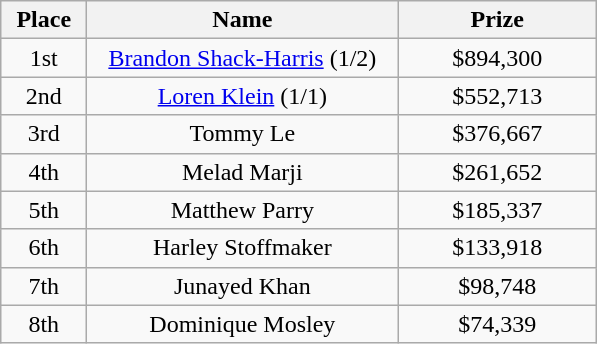<table class="wikitable">
<tr>
<th width="50">Place</th>
<th width="200">Name</th>
<th width="125">Prize</th>
</tr>
<tr>
<td align = "center">1st</td>
<td align = "center"><a href='#'>Brandon Shack-Harris</a> (1/2)</td>
<td align = "center">$894,300</td>
</tr>
<tr>
<td align = "center">2nd</td>
<td align = "center"><a href='#'>Loren Klein</a> (1/1)</td>
<td align = "center">$552,713</td>
</tr>
<tr>
<td align = "center">3rd</td>
<td align = "center">Tommy Le</td>
<td align = "center">$376,667</td>
</tr>
<tr>
<td align = "center">4th</td>
<td align = "center">Melad Marji</td>
<td align = "center">$261,652</td>
</tr>
<tr>
<td align = "center">5th</td>
<td align = "center">Matthew Parry</td>
<td align = "center">$185,337</td>
</tr>
<tr>
<td align = "center">6th</td>
<td align = "center">Harley Stoffmaker</td>
<td align = "center">$133,918</td>
</tr>
<tr>
<td align = "center">7th</td>
<td align = "center">Junayed Khan</td>
<td align = "center">$98,748</td>
</tr>
<tr>
<td align = "center">8th</td>
<td align = "center">Dominique Mosley</td>
<td align = "center">$74,339</td>
</tr>
</table>
